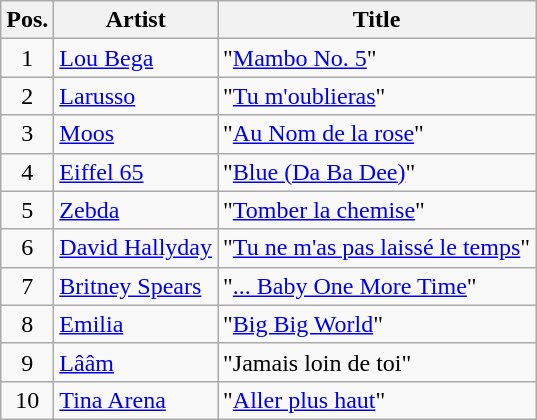<table class="wikitable sortable">
<tr>
<th>Pos.</th>
<th>Artist</th>
<th>Title</th>
</tr>
<tr>
<td style="text-align: center;">1</td>
<td><a href='#'>Lou Bega</a></td>
<td>"<a href='#'>Mambo No. 5</a>"</td>
</tr>
<tr>
<td style="text-align: center;">2</td>
<td><a href='#'>Larusso</a></td>
<td>"<a href='#'>Tu m'oublieras</a>"</td>
</tr>
<tr>
<td style="text-align: center;">3</td>
<td><a href='#'>Moos</a></td>
<td>"<a href='#'>Au Nom de la rose</a>"</td>
</tr>
<tr>
<td style="text-align: center;">4</td>
<td><a href='#'>Eiffel 65</a></td>
<td>"<a href='#'>Blue (Da Ba Dee)</a>"</td>
</tr>
<tr>
<td style="text-align: center;">5</td>
<td><a href='#'>Zebda</a></td>
<td>"<a href='#'>Tomber la chemise</a>"</td>
</tr>
<tr>
<td style="text-align: center;">6</td>
<td><a href='#'>David Hallyday</a></td>
<td>"<a href='#'>Tu ne m'as pas laissé le temps</a>"</td>
</tr>
<tr>
<td style="text-align: center;">7</td>
<td><a href='#'>Britney Spears</a></td>
<td>"<a href='#'>... Baby One More Time</a>"</td>
</tr>
<tr>
<td style="text-align: center;">8</td>
<td><a href='#'>Emilia</a></td>
<td>"<a href='#'>Big Big World</a>"</td>
</tr>
<tr>
<td style="text-align: center;">9</td>
<td><a href='#'>Lââm</a></td>
<td>"Jamais loin de toi"</td>
</tr>
<tr>
<td style="text-align: center;">10</td>
<td><a href='#'>Tina Arena</a></td>
<td>"<a href='#'>Aller plus haut</a>"</td>
</tr>
</table>
